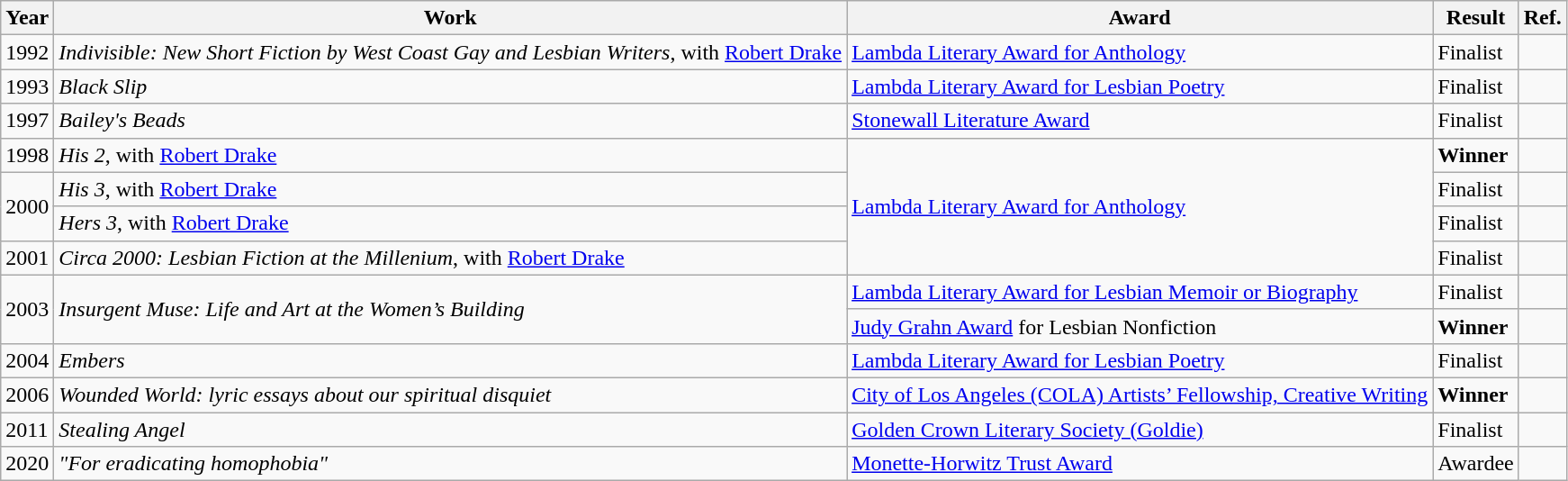<table class="wikitable sortable">
<tr>
<th>Year</th>
<th>Work</th>
<th>Award</th>
<th>Result</th>
<th>Ref.</th>
</tr>
<tr>
<td>1992</td>
<td><em>Indivisible: New Short Fiction by West Coast Gay and Lesbian Writers</em>, with <a href='#'>Robert Drake</a></td>
<td><a href='#'>Lambda Literary Award for Anthology</a></td>
<td>Finalist</td>
<td></td>
</tr>
<tr>
<td>1993</td>
<td><em>Black Slip</em></td>
<td><a href='#'>Lambda Literary Award for Lesbian Poetry</a></td>
<td>Finalist</td>
<td></td>
</tr>
<tr>
<td>1997</td>
<td><em>Bailey's Beads</em></td>
<td><a href='#'>Stonewall Literature Award</a></td>
<td>Finalist</td>
<td></td>
</tr>
<tr>
<td>1998</td>
<td><em>His 2</em>, with <a href='#'>Robert Drake</a></td>
<td rowspan="4"><a href='#'>Lambda Literary Award for Anthology</a></td>
<td><strong>Winner</strong></td>
<td></td>
</tr>
<tr>
<td rowspan="2">2000</td>
<td><em>His 3</em>, with <a href='#'>Robert Drake</a></td>
<td>Finalist</td>
<td></td>
</tr>
<tr>
<td><em>Hers 3</em>, with <a href='#'>Robert Drake</a></td>
<td>Finalist</td>
<td></td>
</tr>
<tr>
<td>2001</td>
<td><em>Circa 2000: Lesbian Fiction at the Millenium</em>, with <a href='#'>Robert Drake</a></td>
<td>Finalist</td>
<td></td>
</tr>
<tr>
<td rowspan="2">2003</td>
<td rowspan="2"><em>Insurgent Muse: Life and Art at the Women’s Building</em></td>
<td><a href='#'>Lambda Literary Award for Lesbian Memoir or Biography</a></td>
<td>Finalist</td>
<td></td>
</tr>
<tr>
<td><a href='#'>Judy Grahn Award</a> for Lesbian Nonfiction</td>
<td><strong>Winner</strong></td>
<td></td>
</tr>
<tr>
<td>2004</td>
<td><em>Embers</em></td>
<td><a href='#'>Lambda Literary Award for Lesbian Poetry</a></td>
<td>Finalist</td>
<td></td>
</tr>
<tr>
<td>2006</td>
<td><em>Wounded World: lyric essays about our spiritual disquiet</em></td>
<td><a href='#'>City of Los Angeles (COLA) Artists’ Fellowship, Creative Writing</a></td>
<td><strong>Winner</strong></td>
<td></td>
</tr>
<tr>
<td>2011</td>
<td><em>Stealing Angel</em></td>
<td><a href='#'>Golden Crown Literary Society (Goldie)</a></td>
<td>Finalist</td>
<td></td>
</tr>
<tr>
<td>2020</td>
<td><em>"For eradicating homophobia"</em></td>
<td><a href='#'>Monette-Horwitz Trust Award</a></td>
<td>Awardee</td>
<td></td>
</tr>
</table>
